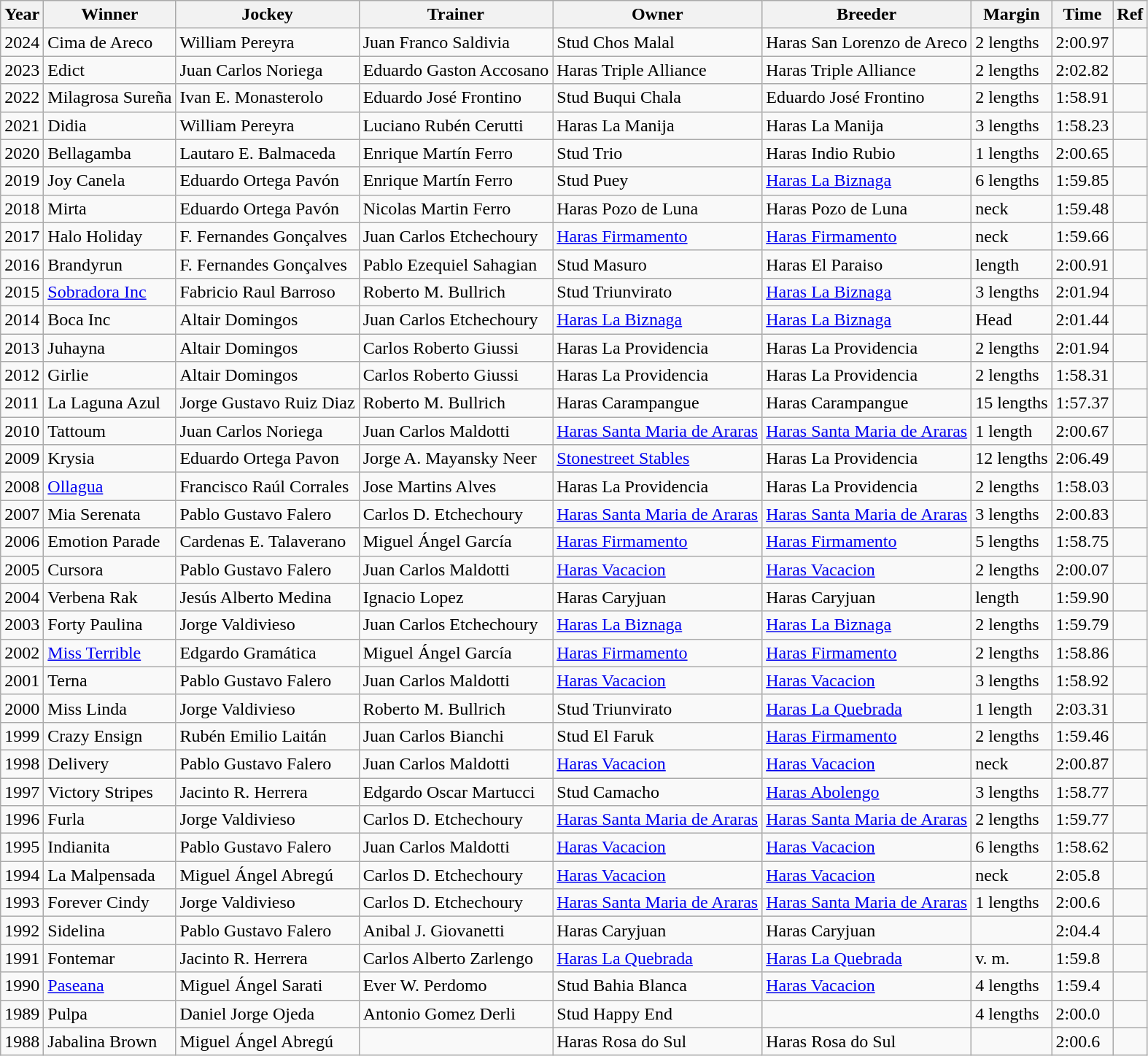<table class="wikitable">
<tr>
<th>Year</th>
<th>Winner</th>
<th>Jockey</th>
<th>Trainer</th>
<th>Owner</th>
<th>Breeder</th>
<th>Margin</th>
<th>Time</th>
<th>Ref</th>
</tr>
<tr>
<td>2024</td>
<td>Cima de Areco</td>
<td>William Pereyra</td>
<td>Juan Franco Saldivia</td>
<td>Stud Chos Malal</td>
<td>Haras San Lorenzo de Areco</td>
<td>2 lengths</td>
<td>2:00.97</td>
<td></td>
</tr>
<tr>
<td>2023</td>
<td>Edict</td>
<td>Juan Carlos Noriega</td>
<td>Eduardo Gaston Accosano</td>
<td>Haras Triple Alliance</td>
<td>Haras Triple Alliance</td>
<td>2 lengths</td>
<td>2:02.82</td>
<td></td>
</tr>
<tr>
<td>2022</td>
<td>Milagrosa Sureña</td>
<td>Ivan E. Monasterolo</td>
<td>Eduardo José Frontino</td>
<td>Stud Buqui Chala</td>
<td>Eduardo José Frontino</td>
<td>2 lengths</td>
<td>1:58.91</td>
<td></td>
</tr>
<tr>
<td>2021</td>
<td>Didia</td>
<td>William Pereyra</td>
<td>Luciano Rubén Cerutti</td>
<td>Haras La Manija</td>
<td>Haras La Manija</td>
<td>3 lengths</td>
<td>1:58.23</td>
<td></td>
</tr>
<tr>
<td>2020</td>
<td>Bellagamba</td>
<td>Lautaro E. Balmaceda</td>
<td>Enrique Martín Ferro</td>
<td>Stud Trio</td>
<td>Haras Indio Rubio</td>
<td>1 lengths</td>
<td>2:00.65</td>
<td></td>
</tr>
<tr>
<td>2019</td>
<td>Joy Canela</td>
<td>Eduardo Ortega Pavón</td>
<td>Enrique Martín Ferro</td>
<td>Stud Puey</td>
<td><a href='#'>Haras La Biznaga</a></td>
<td>6 lengths</td>
<td>1:59.85</td>
<td></td>
</tr>
<tr>
<td>2018</td>
<td>Mirta</td>
<td>Eduardo Ortega Pavón</td>
<td>Nicolas Martin Ferro</td>
<td>Haras Pozo de Luna</td>
<td>Haras Pozo de Luna</td>
<td> neck</td>
<td>1:59.48</td>
<td></td>
</tr>
<tr>
<td>2017</td>
<td>Halo Holiday</td>
<td>F. Fernandes Gonçalves</td>
<td>Juan Carlos Etchechoury</td>
<td><a href='#'>Haras Firmamento</a></td>
<td><a href='#'>Haras Firmamento</a></td>
<td> neck</td>
<td>1:59.66</td>
<td></td>
</tr>
<tr>
<td>2016</td>
<td>Brandyrun</td>
<td>F. Fernandes Gonçalves</td>
<td>Pablo Ezequiel Sahagian</td>
<td>Stud Masuro</td>
<td>Haras El Paraiso</td>
<td> length</td>
<td>2:00.91</td>
<td></td>
</tr>
<tr>
<td>2015</td>
<td><a href='#'>Sobradora Inc</a></td>
<td>Fabricio Raul Barroso</td>
<td>Roberto M. Bullrich</td>
<td>Stud Triunvirato</td>
<td><a href='#'>Haras La Biznaga</a></td>
<td>3 lengths</td>
<td>2:01.94</td>
<td></td>
</tr>
<tr>
<td>2014</td>
<td>Boca Inc</td>
<td>Altair Domingos</td>
<td>Juan Carlos Etchechoury</td>
<td><a href='#'>Haras La Biznaga</a></td>
<td><a href='#'>Haras La Biznaga</a></td>
<td>Head</td>
<td>2:01.44</td>
<td></td>
</tr>
<tr>
<td>2013</td>
<td>Juhayna</td>
<td>Altair Domingos</td>
<td>Carlos Roberto Giussi</td>
<td>Haras La Providencia</td>
<td>Haras La Providencia</td>
<td>2 lengths</td>
<td>2:01.94</td>
<td></td>
</tr>
<tr>
<td>2012</td>
<td>Girlie</td>
<td>Altair Domingos</td>
<td>Carlos Roberto Giussi</td>
<td>Haras La Providencia</td>
<td>Haras La Providencia</td>
<td>2 lengths</td>
<td>1:58.31</td>
<td></td>
</tr>
<tr>
<td>2011</td>
<td>La Laguna Azul</td>
<td>Jorge Gustavo Ruiz Diaz</td>
<td>Roberto M. Bullrich</td>
<td>Haras Carampangue</td>
<td>Haras Carampangue</td>
<td>15 lengths</td>
<td>1:57.37</td>
<td></td>
</tr>
<tr>
<td>2010</td>
<td>Tattoum</td>
<td>Juan Carlos Noriega</td>
<td>Juan Carlos Maldotti</td>
<td><a href='#'>Haras Santa Maria de Araras</a></td>
<td><a href='#'>Haras Santa Maria de Araras</a></td>
<td>1 length</td>
<td>2:00.67</td>
<td></td>
</tr>
<tr>
<td>2009</td>
<td>Krysia</td>
<td>Eduardo Ortega Pavon</td>
<td>Jorge A. Mayansky Neer</td>
<td><a href='#'>Stonestreet Stables</a></td>
<td>Haras La Providencia</td>
<td>12 lengths</td>
<td>2:06.49</td>
<td></td>
</tr>
<tr>
<td>2008</td>
<td><a href='#'>Ollagua</a></td>
<td>Francisco Raúl Corrales</td>
<td>Jose Martins Alves</td>
<td>Haras La Providencia</td>
<td>Haras La Providencia</td>
<td>2 lengths</td>
<td>1:58.03</td>
<td></td>
</tr>
<tr>
<td>2007</td>
<td>Mia Serenata</td>
<td>Pablo Gustavo Falero</td>
<td>Carlos D. Etchechoury</td>
<td><a href='#'>Haras Santa Maria de Araras</a></td>
<td><a href='#'>Haras Santa Maria de Araras</a></td>
<td>3 lengths</td>
<td>2:00.83</td>
<td></td>
</tr>
<tr>
<td>2006</td>
<td>Emotion Parade</td>
<td>Cardenas E. Talaverano</td>
<td>Miguel Ángel García</td>
<td><a href='#'>Haras Firmamento</a></td>
<td><a href='#'>Haras Firmamento</a></td>
<td>5 lengths</td>
<td>1:58.75</td>
<td></td>
</tr>
<tr>
<td>2005</td>
<td>Cursora</td>
<td>Pablo Gustavo Falero</td>
<td>Juan Carlos Maldotti</td>
<td><a href='#'>Haras Vacacion</a></td>
<td><a href='#'>Haras Vacacion</a></td>
<td>2 lengths</td>
<td>2:00.07</td>
<td></td>
</tr>
<tr>
<td>2004</td>
<td>Verbena Rak</td>
<td>Jesús Alberto Medina</td>
<td>Ignacio Lopez</td>
<td>Haras Caryjuan</td>
<td>Haras Caryjuan</td>
<td> length</td>
<td>1:59.90</td>
<td></td>
</tr>
<tr>
<td>2003</td>
<td>Forty Paulina</td>
<td>Jorge Valdivieso</td>
<td>Juan Carlos Etchechoury</td>
<td><a href='#'>Haras La Biznaga</a></td>
<td><a href='#'>Haras La Biznaga</a></td>
<td>2 lengths</td>
<td>1:59.79</td>
<td></td>
</tr>
<tr>
<td>2002</td>
<td><a href='#'>Miss Terrible</a></td>
<td>Edgardo Gramática</td>
<td>Miguel Ángel García</td>
<td><a href='#'>Haras Firmamento</a></td>
<td><a href='#'>Haras Firmamento</a></td>
<td>2 lengths</td>
<td>1:58.86</td>
<td></td>
</tr>
<tr>
<td>2001</td>
<td>Terna</td>
<td>Pablo Gustavo Falero</td>
<td>Juan Carlos Maldotti</td>
<td><a href='#'>Haras Vacacion</a></td>
<td><a href='#'>Haras Vacacion</a></td>
<td>3 lengths</td>
<td>1:58.92</td>
<td></td>
</tr>
<tr>
<td>2000</td>
<td>Miss Linda</td>
<td>Jorge Valdivieso</td>
<td>Roberto M. Bullrich</td>
<td>Stud Triunvirato</td>
<td><a href='#'>Haras La Quebrada</a></td>
<td>1 length</td>
<td>2:03.31</td>
<td></td>
</tr>
<tr>
<td>1999</td>
<td>Crazy Ensign</td>
<td>Rubén Emilio Laitán</td>
<td>Juan Carlos Bianchi</td>
<td>Stud El Faruk</td>
<td><a href='#'>Haras Firmamento</a></td>
<td>2 lengths</td>
<td>1:59.46</td>
<td></td>
</tr>
<tr>
<td>1998</td>
<td>Delivery</td>
<td>Pablo Gustavo Falero</td>
<td>Juan Carlos Maldotti</td>
<td><a href='#'>Haras Vacacion</a></td>
<td><a href='#'>Haras Vacacion</a></td>
<td> neck</td>
<td>2:00.87</td>
<td></td>
</tr>
<tr>
<td>1997</td>
<td>Victory Stripes</td>
<td>Jacinto R. Herrera</td>
<td>Edgardo Oscar Martucci</td>
<td>Stud Camacho</td>
<td><a href='#'>Haras Abolengo</a></td>
<td>3 lengths</td>
<td>1:58.77</td>
<td></td>
</tr>
<tr>
<td>1996</td>
<td>Furla</td>
<td>Jorge Valdivieso</td>
<td>Carlos D. Etchechoury</td>
<td><a href='#'>Haras Santa Maria de Araras</a></td>
<td><a href='#'>Haras Santa Maria de Araras</a></td>
<td>2 lengths</td>
<td>1:59.77</td>
<td></td>
</tr>
<tr>
<td>1995</td>
<td>Indianita</td>
<td>Pablo Gustavo Falero</td>
<td>Juan Carlos Maldotti</td>
<td><a href='#'>Haras Vacacion</a></td>
<td><a href='#'>Haras Vacacion</a></td>
<td>6 lengths</td>
<td>1:58.62</td>
<td></td>
</tr>
<tr>
<td>1994</td>
<td>La Malpensada</td>
<td>Miguel Ángel Abregú</td>
<td>Carlos D. Etchechoury</td>
<td><a href='#'>Haras Vacacion</a></td>
<td><a href='#'>Haras Vacacion</a></td>
<td> neck</td>
<td>2:05.8</td>
<td></td>
</tr>
<tr>
<td>1993</td>
<td>Forever Cindy</td>
<td>Jorge Valdivieso</td>
<td>Carlos D. Etchechoury</td>
<td><a href='#'>Haras Santa Maria de Araras</a></td>
<td><a href='#'>Haras Santa Maria de Araras</a></td>
<td>1 lengths</td>
<td>2:00.6</td>
<td></td>
</tr>
<tr>
<td>1992</td>
<td>Sidelina</td>
<td>Pablo Gustavo Falero</td>
<td>Anibal J. Giovanetti</td>
<td>Haras Caryjuan</td>
<td>Haras Caryjuan</td>
<td></td>
<td>2:04.4</td>
<td></td>
</tr>
<tr>
<td>1991</td>
<td>Fontemar</td>
<td>Jacinto R. Herrera</td>
<td>Carlos Alberto Zarlengo</td>
<td><a href='#'>Haras La Quebrada</a></td>
<td><a href='#'>Haras La Quebrada</a></td>
<td>v. m.</td>
<td>1:59.8</td>
<td></td>
</tr>
<tr>
<td>1990</td>
<td><a href='#'>Paseana</a></td>
<td>Miguel Ángel Sarati</td>
<td>Ever W. Perdomo</td>
<td>Stud Bahia Blanca</td>
<td><a href='#'>Haras Vacacion</a></td>
<td>4 lengths</td>
<td>1:59.4</td>
<td></td>
</tr>
<tr>
<td>1989</td>
<td>Pulpa</td>
<td>Daniel Jorge Ojeda</td>
<td>Antonio Gomez Derli</td>
<td>Stud Happy End</td>
<td></td>
<td>4 lengths</td>
<td>2:00.0</td>
<td></td>
</tr>
<tr>
<td>1988</td>
<td>Jabalina Brown</td>
<td>Miguel Ángel Abregú</td>
<td></td>
<td>Haras Rosa do Sul</td>
<td>Haras Rosa do Sul</td>
<td></td>
<td>2:00.6</td>
<td></td>
</tr>
</table>
